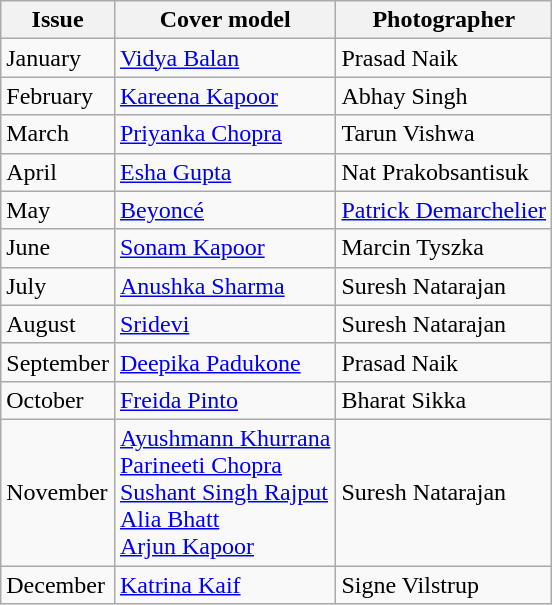<table class="sortable wikitable">
<tr>
<th>Issue</th>
<th>Cover model</th>
<th>Photographer</th>
</tr>
<tr>
<td>January</td>
<td><a href='#'>Vidya Balan</a></td>
<td>Prasad Naik</td>
</tr>
<tr>
<td>February</td>
<td><a href='#'>Kareena Kapoor</a></td>
<td>Abhay Singh</td>
</tr>
<tr>
<td>March</td>
<td><a href='#'>Priyanka Chopra</a></td>
<td>Tarun Vishwa</td>
</tr>
<tr>
<td>April</td>
<td><a href='#'>Esha Gupta</a></td>
<td>Nat Prakobsantisuk</td>
</tr>
<tr>
<td>May</td>
<td><a href='#'>Beyoncé</a></td>
<td><a href='#'>Patrick Demarchelier</a></td>
</tr>
<tr>
<td>June</td>
<td><a href='#'>Sonam Kapoor</a></td>
<td>Marcin Tyszka</td>
</tr>
<tr>
<td>July</td>
<td><a href='#'>Anushka Sharma</a></td>
<td>Suresh Natarajan</td>
</tr>
<tr>
<td>August</td>
<td><a href='#'>Sridevi</a></td>
<td>Suresh Natarajan</td>
</tr>
<tr>
<td>September</td>
<td><a href='#'>Deepika Padukone</a></td>
<td>Prasad Naik</td>
</tr>
<tr>
<td>October</td>
<td><a href='#'>Freida Pinto</a></td>
<td>Bharat Sikka</td>
</tr>
<tr>
<td>November</td>
<td><a href='#'>Ayushmann Khurrana</a><br><a href='#'>Parineeti Chopra</a><br><a href='#'>Sushant Singh Rajput</a><br><a href='#'>Alia Bhatt</a><br><a href='#'>Arjun Kapoor</a></td>
<td>Suresh Natarajan</td>
</tr>
<tr>
<td>December</td>
<td><a href='#'>Katrina Kaif</a></td>
<td>Signe Vilstrup</td>
</tr>
</table>
